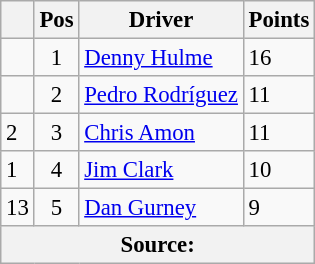<table class="wikitable" style="font-size: 95%;">
<tr>
<th></th>
<th>Pos</th>
<th>Driver</th>
<th>Points</th>
</tr>
<tr>
<td align="left"></td>
<td align="center">1</td>
<td> <a href='#'>Denny Hulme</a></td>
<td align="left">16</td>
</tr>
<tr>
<td align="left"></td>
<td align="center">2</td>
<td> <a href='#'>Pedro Rodríguez</a></td>
<td align="left">11</td>
</tr>
<tr>
<td align="left"> 2</td>
<td align="center">3</td>
<td> <a href='#'>Chris Amon</a></td>
<td align="left">11</td>
</tr>
<tr>
<td align="left"> 1</td>
<td align="center">4</td>
<td> <a href='#'>Jim Clark</a></td>
<td align="left">10</td>
</tr>
<tr>
<td align="left"> 13</td>
<td align="center">5</td>
<td> <a href='#'>Dan Gurney</a></td>
<td align="left">9</td>
</tr>
<tr>
<th colspan=4>Source: </th>
</tr>
</table>
